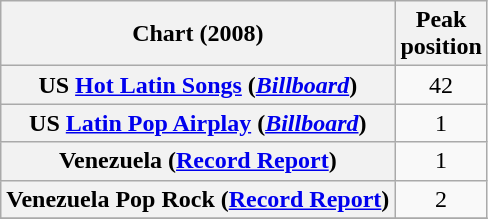<table class="wikitable sortable plainrowheaders" style="text-align:center">
<tr>
<th align="left">Chart (2008)</th>
<th align="left">Peak<br>position</th>
</tr>
<tr>
<th scope="row">US <a href='#'>Hot Latin Songs</a> (<a href='#'><em>Billboard</em></a>)</th>
<td align="center">42</td>
</tr>
<tr>
<th scope="row">US <a href='#'>Latin Pop Airplay</a> (<a href='#'><em>Billboard</em></a>)</th>
<td align="center">1</td>
</tr>
<tr>
<th scope="row">Venezuela (<a href='#'>Record Report</a>)</th>
<td align="center">1</td>
</tr>
<tr>
<th scope="row">Venezuela Pop Rock (<a href='#'>Record Report</a>)</th>
<td align="center">2</td>
</tr>
<tr>
</tr>
</table>
